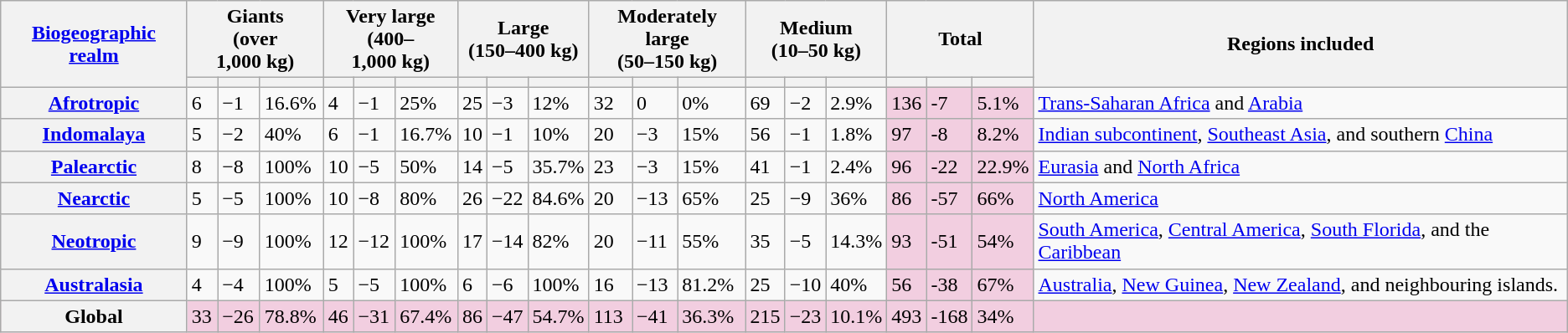<table class=wikitable>
<tr>
<th rowspan=2><a href='#'>Biogeographic realm</a></th>
<th colspan=3>Giants<br>(over 1,000 kg)</th>
<th colspan=3>Very large<br>(400–1,000 kg)</th>
<th colspan=3>Large<br>(150–400 kg)</th>
<th colspan=3>Moderately large<br>(50–150 kg)</th>
<th colspan=3>Medium<br>(10–50 kg)</th>
<th colspan=3>Total</th>
<th rowspan=2>Regions included</th>
</tr>
<tr>
<th></th>
<th></th>
<th></th>
<th></th>
<th></th>
<th></th>
<th></th>
<th></th>
<th></th>
<th></th>
<th></th>
<th></th>
<th></th>
<th></th>
<th></th>
<th></th>
<th></th>
<th></th>
</tr>
<tr>
<th><a href='#'>Afrotropic</a></th>
<td>6</td>
<td>−1</td>
<td>16.6%</td>
<td>4</td>
<td>−1</td>
<td>25%</td>
<td>25</td>
<td>−3</td>
<td>12%</td>
<td>32</td>
<td>0</td>
<td>0%</td>
<td>69</td>
<td>−2</td>
<td>2.9%</td>
<td style="background: #F2CEE0;">136</td>
<td style="background: #F2CEE0;">-7</td>
<td style="background: #F2CEE0;">5.1%</td>
<td><a href='#'>Trans-Saharan Africa</a> and <a href='#'>Arabia</a></td>
</tr>
<tr>
<th><a href='#'>Indomalaya</a></th>
<td>5</td>
<td>−2</td>
<td>40%</td>
<td>6</td>
<td>−1</td>
<td>16.7%</td>
<td>10</td>
<td>−1</td>
<td>10%</td>
<td>20</td>
<td>−3</td>
<td>15%</td>
<td>56</td>
<td>−1</td>
<td>1.8%</td>
<td style="background: #F2CEE0;">97</td>
<td style="background: #F2CEE0;">-8</td>
<td style="background: #F2CEE0;">8.2%</td>
<td><a href='#'>Indian subcontinent</a>, <a href='#'>Southeast Asia</a>, and southern <a href='#'>China</a></td>
</tr>
<tr>
<th><a href='#'>Palearctic</a></th>
<td>8</td>
<td>−8</td>
<td>100%</td>
<td>10</td>
<td>−5</td>
<td>50%</td>
<td>14</td>
<td>−5</td>
<td>35.7%</td>
<td>23</td>
<td>−3</td>
<td>15%</td>
<td>41</td>
<td>−1</td>
<td>2.4%</td>
<td style="background: #F2CEE0;">96</td>
<td style="background: #F2CEE0;">-22</td>
<td style="background: #F2CEE0;">22.9%</td>
<td><a href='#'>Eurasia</a> and <a href='#'>North Africa</a></td>
</tr>
<tr>
<th><a href='#'>Nearctic</a></th>
<td>5</td>
<td>−5</td>
<td>100%</td>
<td>10</td>
<td>−8</td>
<td>80%</td>
<td>26</td>
<td>−22</td>
<td>84.6%</td>
<td>20</td>
<td>−13</td>
<td>65%</td>
<td>25</td>
<td>−9</td>
<td>36%</td>
<td style="background: #F2CEE0;">86</td>
<td style="background: #F2CEE0;">-57</td>
<td style="background: #F2CEE0;">66%</td>
<td><a href='#'>North America</a></td>
</tr>
<tr>
<th><a href='#'>Neotropic</a></th>
<td>9</td>
<td>−9</td>
<td>100%</td>
<td>12</td>
<td>−12</td>
<td>100%</td>
<td>17</td>
<td>−14</td>
<td>82%</td>
<td>20</td>
<td>−11</td>
<td>55%</td>
<td>35</td>
<td>−5</td>
<td>14.3%</td>
<td style="background: #F2CEE0;">93</td>
<td style="background: #F2CEE0;">-51</td>
<td style="background: #F2CEE0;">54%</td>
<td><a href='#'>South America</a>, <a href='#'>Central America</a>, <a href='#'>South Florida</a>, and the <a href='#'>Caribbean</a></td>
</tr>
<tr>
<th><a href='#'>Australasia</a></th>
<td>4</td>
<td>−4</td>
<td>100%</td>
<td>5</td>
<td>−5</td>
<td>100%</td>
<td>6</td>
<td>−6</td>
<td>100%</td>
<td>16</td>
<td>−13</td>
<td>81.2%</td>
<td>25</td>
<td>−10</td>
<td>40%</td>
<td style="background: #F2CEE0;">56</td>
<td style="background: #F2CEE0;">-38</td>
<td style="background: #F2CEE0;">67%</td>
<td><a href='#'>Australia</a>, <a href='#'>New Guinea</a>, <a href='#'>New Zealand</a>, and neighbouring islands.</td>
</tr>
<tr style="background: #F2CEE0;">
<th>Global</th>
<td>33</td>
<td>−26</td>
<td>78.8%</td>
<td>46</td>
<td>−31</td>
<td>67.4%</td>
<td>86</td>
<td>−47</td>
<td>54.7%</td>
<td>113</td>
<td>−41</td>
<td>36.3%</td>
<td>215</td>
<td>−23</td>
<td>10.1%</td>
<td style="background: #F2CEE0;">493</td>
<td style="background: #F2CEE0;">-168</td>
<td style="background: #F2CEE0;">34%</td>
<td></td>
</tr>
</table>
